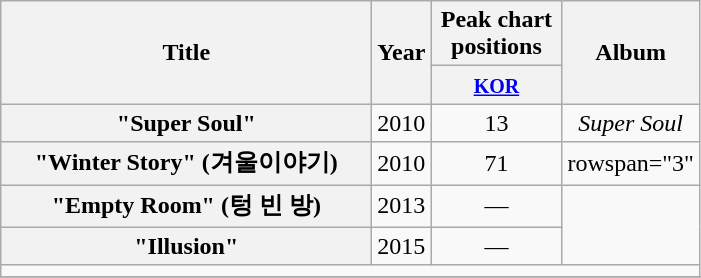<table class="wikitable plainrowheaders" style="text-align:center;">
<tr>
<th scope="col" rowspan="2" style="width:15em;">Title</th>
<th scope="col" rowspan="2">Year</th>
<th scope="col" colspan="1" style="width:5em;">Peak chart positions</th>
<th scope="col" rowspan="2">Album</th>
</tr>
<tr>
<th><small><a href='#'>KOR</a></small><br></th>
</tr>
<tr>
<th scope="row">"Super Soul"</th>
<td>2010</td>
<td>13</td>
<td><em>Super Soul</em></td>
</tr>
<tr>
<th scope="row">"Winter Story" (겨울이야기)<br></th>
<td>2010</td>
<td>71</td>
<td>rowspan="3" </td>
</tr>
<tr>
<th scope="row">"Empty Room" (텅 빈 방)</th>
<td>2013</td>
<td>—</td>
</tr>
<tr>
<th scope="row">"Illusion"<br></th>
<td>2015</td>
<td>—</td>
</tr>
<tr>
<td colspan="4"></td>
</tr>
<tr>
</tr>
</table>
